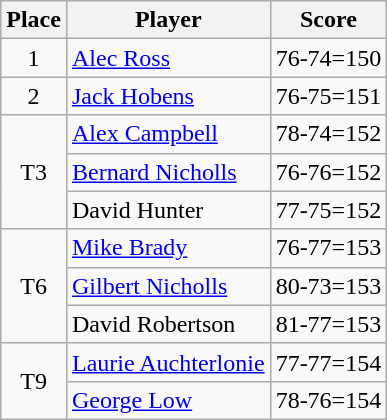<table class=wikitable>
<tr>
<th>Place</th>
<th>Player</th>
<th>Score</th>
</tr>
<tr>
<td align=center>1</td>
<td> <a href='#'>Alec Ross</a></td>
<td>76-74=150</td>
</tr>
<tr>
<td align=center>2</td>
<td> <a href='#'>Jack Hobens</a></td>
<td>76-75=151</td>
</tr>
<tr>
<td rowspan=3 align=center>T3</td>
<td> <a href='#'>Alex Campbell</a></td>
<td>78-74=152</td>
</tr>
<tr>
<td> <a href='#'>Bernard Nicholls</a></td>
<td>76-76=152</td>
</tr>
<tr>
<td>David Hunter</td>
<td>77-75=152</td>
</tr>
<tr>
<td rowspan=3 align=center>T6</td>
<td> <a href='#'>Mike Brady</a></td>
<td>76-77=153</td>
</tr>
<tr>
<td> <a href='#'>Gilbert Nicholls</a></td>
<td>80-73=153</td>
</tr>
<tr>
<td>David Robertson</td>
<td>81-77=153</td>
</tr>
<tr>
<td rowspan=2 align=center>T9</td>
<td> <a href='#'>Laurie Auchterlonie</a></td>
<td>77-77=154</td>
</tr>
<tr>
<td> <a href='#'>George Low</a></td>
<td>78-76=154</td>
</tr>
</table>
